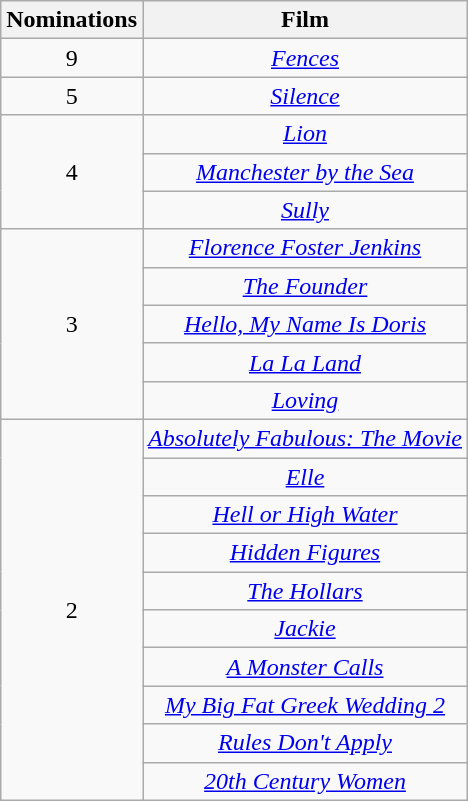<table class="wikitable plainrowheaders" style="text-align:center;">
<tr>
<th scope="col" style="width:55px;">Nominations</th>
<th scope="col" style="text-align:center;">Film</th>
</tr>
<tr>
<td rowspan="1" scope="row" style="text-align:center">9</td>
<td><em><a href='#'>Fences</a></em></td>
</tr>
<tr>
<td rowspan="1" scope="row" style="text-align:center">5</td>
<td><em><a href='#'>Silence</a></em></td>
</tr>
<tr>
<td scope=row rowspan=3 style="text-align:center;">4</td>
<td><em><a href='#'>Lion</a></em></td>
</tr>
<tr>
<td><em><a href='#'>Manchester by the Sea</a></em></td>
</tr>
<tr>
<td><em><a href='#'>Sully</a></em></td>
</tr>
<tr>
<td scope=row rowspan=5 style="text-align:center;">3</td>
<td><em><a href='#'>Florence Foster Jenkins</a></em></td>
</tr>
<tr>
<td><em><a href='#'>The Founder</a></em></td>
</tr>
<tr>
<td><em><a href='#'>Hello, My Name Is Doris</a></em></td>
</tr>
<tr>
<td><em><a href='#'>La La Land</a></em></td>
</tr>
<tr>
<td><em><a href='#'>Loving</a></em></td>
</tr>
<tr>
<td scope=row rowspan=10 style="text-align:center;">2</td>
<td><em><a href='#'>Absolutely Fabulous: The Movie</a></em></td>
</tr>
<tr>
<td><em><a href='#'>Elle</a></em></td>
</tr>
<tr>
<td><em><a href='#'>Hell or High Water</a></em></td>
</tr>
<tr>
<td><em><a href='#'>Hidden Figures</a></em></td>
</tr>
<tr>
<td><em><a href='#'>The Hollars</a></em></td>
</tr>
<tr>
<td><em><a href='#'>Jackie</a></em></td>
</tr>
<tr>
<td><em><a href='#'>A Monster Calls</a></em></td>
</tr>
<tr>
<td><em><a href='#'>My Big Fat Greek Wedding 2</a></em></td>
</tr>
<tr>
<td><em><a href='#'>Rules Don't Apply</a></em></td>
</tr>
<tr>
<td><em><a href='#'>20th Century Women</a></em></td>
</tr>
</table>
